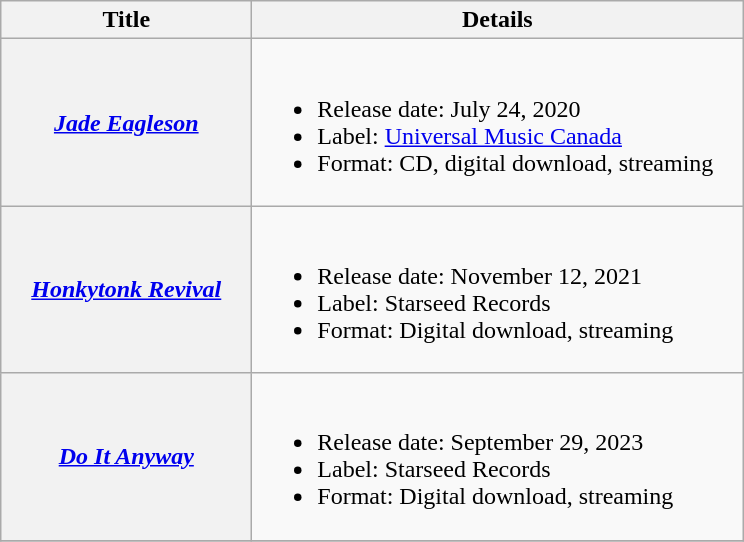<table class="wikitable plainrowheaders">
<tr>
<th style="width:10em;">Title</th>
<th style="width:20em;">Details</th>
</tr>
<tr>
<th scope="row"><em><a href='#'>Jade Eagleson</a></em></th>
<td><br><ul><li>Release date: July 24, 2020</li><li>Label: <a href='#'>Universal Music Canada</a></li><li>Format: CD, digital download, streaming</li></ul></td>
</tr>
<tr>
<th scope="row"><em><a href='#'>Honkytonk Revival</a></em></th>
<td><br><ul><li>Release date: November 12, 2021</li><li>Label: Starseed Records</li><li>Format: Digital download, streaming</li></ul></td>
</tr>
<tr>
<th scope="row"><em><a href='#'>Do It Anyway</a></em></th>
<td><br><ul><li>Release date: September 29, 2023</li><li>Label: Starseed Records</li><li>Format: Digital download, streaming</li></ul></td>
</tr>
<tr>
</tr>
</table>
